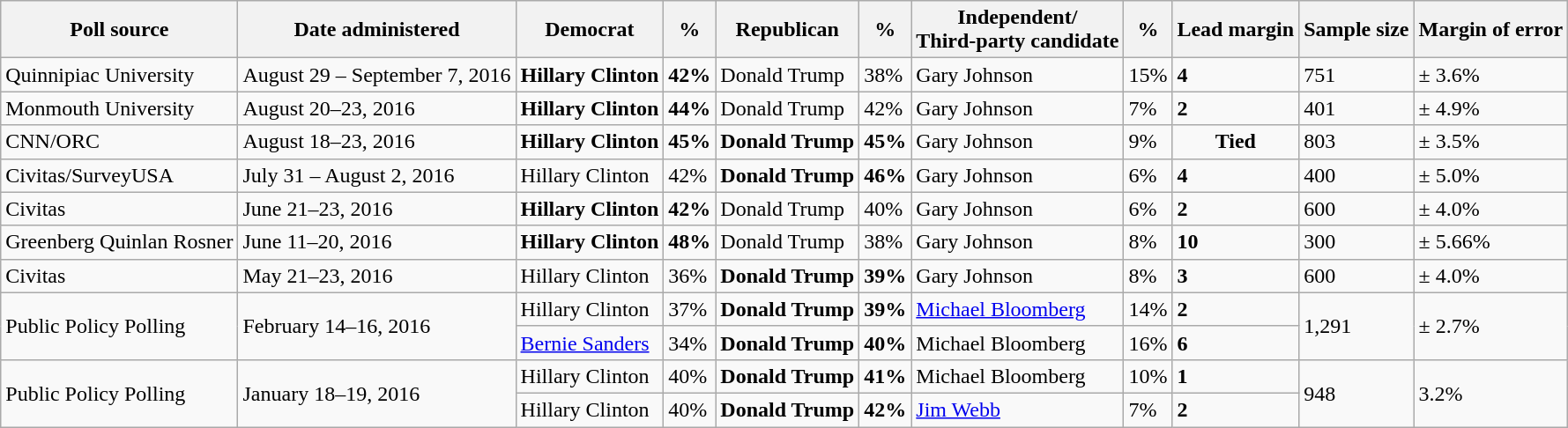<table class="wikitable">
<tr>
<th>Poll source</th>
<th>Date administered</th>
<th>Democrat</th>
<th>%</th>
<th>Republican</th>
<th>%</th>
<th>Independent/<br>Third-party candidate</th>
<th>%</th>
<th>Lead margin</th>
<th>Sample size</th>
<th>Margin of error</th>
</tr>
<tr>
<td>Quinnipiac University</td>
<td>August 29 – September 7, 2016</td>
<td><strong>Hillary Clinton</strong></td>
<td><strong>42%</strong></td>
<td>Donald Trump</td>
<td>38%</td>
<td>Gary Johnson</td>
<td>15%</td>
<td><strong>4</strong></td>
<td>751</td>
<td>± 3.6%</td>
</tr>
<tr>
<td>Monmouth University</td>
<td>August 20–23, 2016</td>
<td><strong>Hillary Clinton</strong></td>
<td><strong>44%</strong></td>
<td>Donald Trump</td>
<td>42%</td>
<td>Gary Johnson</td>
<td>7%</td>
<td><strong>2</strong></td>
<td>401</td>
<td>± 4.9%</td>
</tr>
<tr>
<td>CNN/ORC</td>
<td>August 18–23, 2016</td>
<td><strong>Hillary Clinton</strong></td>
<td align=center><strong>45%</strong></td>
<td><strong>Donald Trump</strong></td>
<td align=center><strong>45%</strong></td>
<td>Gary Johnson</td>
<td>9%</td>
<td align=center><strong>Tied</strong></td>
<td>803</td>
<td>± 3.5%</td>
</tr>
<tr>
<td>Civitas/SurveyUSA</td>
<td>July 31 – August 2, 2016</td>
<td>Hillary Clinton</td>
<td>42%</td>
<td><strong>Donald Trump</strong></td>
<td><strong>46%</strong></td>
<td>Gary Johnson</td>
<td>6%</td>
<td><strong>4</strong></td>
<td>400</td>
<td>± 5.0%</td>
</tr>
<tr>
<td>Civitas</td>
<td>June 21–23, 2016</td>
<td><strong>Hillary Clinton</strong></td>
<td><strong>42%</strong></td>
<td>Donald Trump</td>
<td>40%</td>
<td>Gary Johnson</td>
<td>6%</td>
<td><strong>2</strong></td>
<td>600</td>
<td>± 4.0%</td>
</tr>
<tr>
<td>Greenberg Quinlan Rosner</td>
<td>June 11–20, 2016</td>
<td><strong>Hillary Clinton</strong></td>
<td><strong>48%</strong></td>
<td>Donald Trump</td>
<td>38%</td>
<td>Gary Johnson</td>
<td>8%</td>
<td><strong>10</strong></td>
<td>300</td>
<td>± 5.66%</td>
</tr>
<tr>
<td>Civitas</td>
<td>May 21–23, 2016</td>
<td>Hillary Clinton</td>
<td>36%</td>
<td><strong>Donald Trump</strong></td>
<td><strong>39%</strong></td>
<td>Gary Johnson</td>
<td>8%</td>
<td><strong>3</strong></td>
<td>600</td>
<td>± 4.0%</td>
</tr>
<tr>
<td rowspan=2>Public Policy Polling</td>
<td rowspan=2>February 14–16, 2016</td>
<td>Hillary Clinton</td>
<td>37%</td>
<td><strong>Donald Trump</strong></td>
<td><strong>39%</strong></td>
<td><a href='#'>Michael Bloomberg</a></td>
<td>14%</td>
<td><strong>2</strong></td>
<td rowspan=2>1,291</td>
<td rowspan=2>± 2.7%</td>
</tr>
<tr>
<td><a href='#'>Bernie Sanders</a></td>
<td>34%</td>
<td><strong>Donald Trump</strong></td>
<td><strong>40%</strong></td>
<td>Michael Bloomberg</td>
<td>16%</td>
<td><strong>6</strong></td>
</tr>
<tr>
<td rowspan=2>Public Policy Polling</td>
<td rowspan=2>January 18–19, 2016</td>
<td>Hillary Clinton</td>
<td>40%</td>
<td><strong>Donald Trump</strong></td>
<td><strong>41%</strong></td>
<td>Michael Bloomberg</td>
<td>10%</td>
<td><strong>1</strong></td>
<td rowspan=2>948</td>
<td rowspan=2>3.2%</td>
</tr>
<tr>
<td>Hillary Clinton</td>
<td>40%</td>
<td><strong>Donald Trump</strong></td>
<td><strong>42%</strong></td>
<td><a href='#'>Jim Webb</a></td>
<td>7%</td>
<td><strong>2</strong></td>
</tr>
</table>
